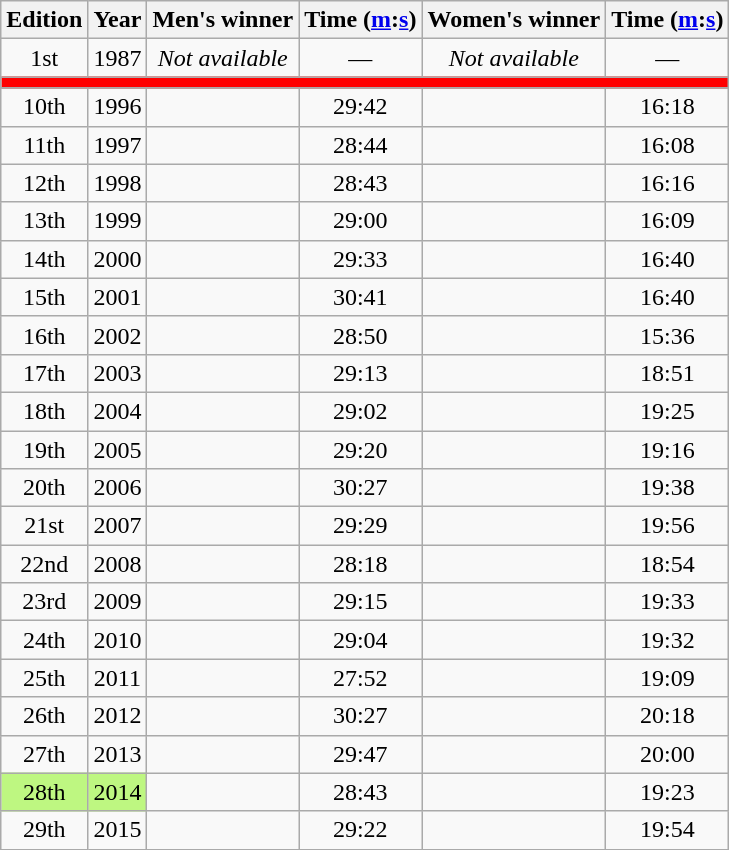<table class="wikitable" style="text-align:center">
<tr>
<th>Edition</th>
<th>Year</th>
<th>Men's winner</th>
<th>Time (<a href='#'>m</a>:<a href='#'>s</a>)</th>
<th>Women's winner</th>
<th>Time (<a href='#'>m</a>:<a href='#'>s</a>)</th>
</tr>
<tr>
<td>1st</td>
<td>1987</td>
<td><em>Not available</em></td>
<td>—</td>
<td><em>Not available</em></td>
<td>—</td>
</tr>
<tr>
<td colspan=6 bgcolor=#FF0000></td>
</tr>
<tr>
</tr>
<tr>
<td>10th</td>
<td>1996</td>
<td align=left></td>
<td>29:42</td>
<td align=left></td>
<td>16:18</td>
</tr>
<tr>
<td>11th</td>
<td>1997</td>
<td align=left></td>
<td>28:44</td>
<td align=left></td>
<td>16:08</td>
</tr>
<tr>
<td>12th</td>
<td>1998</td>
<td align=left></td>
<td>28:43</td>
<td align=left></td>
<td>16:16</td>
</tr>
<tr>
<td>13th</td>
<td>1999</td>
<td align=left></td>
<td>29:00</td>
<td align=left></td>
<td>16:09</td>
</tr>
<tr>
<td>14th</td>
<td>2000</td>
<td align=left></td>
<td>29:33</td>
<td align=left></td>
<td>16:40</td>
</tr>
<tr>
<td>15th</td>
<td>2001</td>
<td align=left></td>
<td>30:41</td>
<td align=left></td>
<td>16:40</td>
</tr>
<tr>
<td>16th</td>
<td>2002</td>
<td align=left></td>
<td>28:50</td>
<td align=left></td>
<td>15:36</td>
</tr>
<tr>
<td>17th</td>
<td>2003</td>
<td align=left></td>
<td>29:13</td>
<td align=left></td>
<td>18:51</td>
</tr>
<tr>
<td>18th</td>
<td>2004</td>
<td align=left></td>
<td>29:02</td>
<td align=left></td>
<td>19:25</td>
</tr>
<tr>
<td>19th</td>
<td>2005</td>
<td align=left></td>
<td>29:20</td>
<td align=left></td>
<td>19:16</td>
</tr>
<tr>
<td>20th</td>
<td>2006</td>
<td align=left></td>
<td>30:27</td>
<td align=left></td>
<td>19:38</td>
</tr>
<tr>
<td>21st</td>
<td>2007</td>
<td align=left></td>
<td>29:29</td>
<td align=left></td>
<td>19:56</td>
</tr>
<tr>
<td>22nd</td>
<td>2008</td>
<td align=left></td>
<td>28:18</td>
<td align=left></td>
<td>18:54</td>
</tr>
<tr>
<td>23rd</td>
<td>2009</td>
<td align=left></td>
<td>29:15</td>
<td align=left></td>
<td>19:33</td>
</tr>
<tr>
<td>24th</td>
<td>2010</td>
<td align=left></td>
<td>29:04</td>
<td align=left></td>
<td>19:32</td>
</tr>
<tr>
<td>25th</td>
<td>2011</td>
<td align=left></td>
<td>27:52</td>
<td align=left></td>
<td>19:09</td>
</tr>
<tr>
<td>26th</td>
<td>2012</td>
<td align=left></td>
<td>30:27</td>
<td align=left></td>
<td>20:18</td>
</tr>
<tr>
<td>27th</td>
<td>2013</td>
<td align=left></td>
<td>29:47</td>
<td align=left></td>
<td>20:00</td>
</tr>
<tr>
<td bgcolor=BEF781>28th</td>
<td bgcolor=BEF781>2014</td>
<td align=left></td>
<td>28:43</td>
<td align=left></td>
<td>19:23</td>
</tr>
<tr>
<td>29th</td>
<td>2015</td>
<td align=left></td>
<td>29:22</td>
<td align=left></td>
<td>19:54</td>
</tr>
</table>
